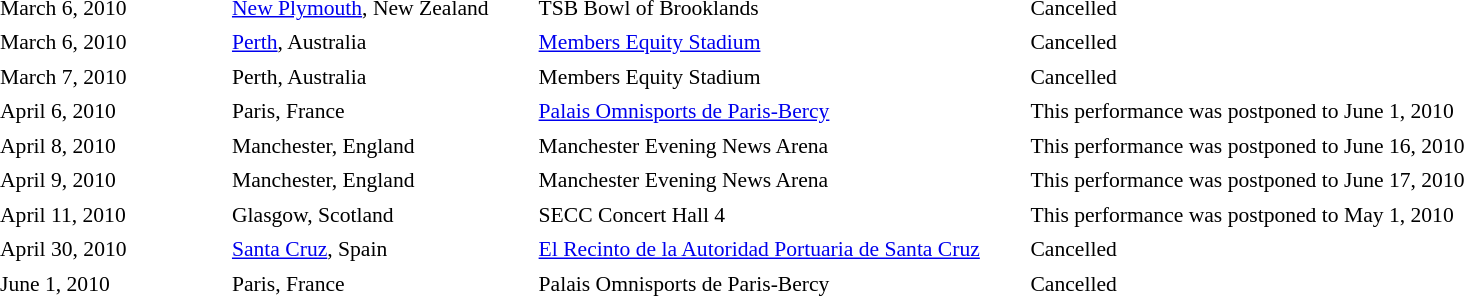<table cellpadding="2" style="border: 0px solid darkgray; font-size:90%">
<tr>
<th width="150"></th>
<th width="200"></th>
<th width="325"></th>
<th width="575"></th>
</tr>
<tr border="0">
<td>March 6, 2010</td>
<td><a href='#'>New Plymouth</a>, New Zealand</td>
<td>TSB Bowl of Brooklands</td>
<td>Cancelled</td>
</tr>
<tr>
<td>March 6, 2010</td>
<td><a href='#'>Perth</a>, Australia</td>
<td><a href='#'>Members Equity Stadium</a></td>
<td>Cancelled</td>
</tr>
<tr>
<td>March 7, 2010</td>
<td>Perth, Australia</td>
<td>Members Equity Stadium</td>
<td>Cancelled</td>
</tr>
<tr>
<td>April 6, 2010</td>
<td>Paris, France</td>
<td><a href='#'>Palais Omnisports de Paris-Bercy</a></td>
<td>This performance was postponed to June 1, 2010</td>
</tr>
<tr>
<td>April 8, 2010</td>
<td>Manchester, England</td>
<td>Manchester Evening News Arena</td>
<td>This performance was postponed to June 16, 2010</td>
</tr>
<tr>
<td>April 9, 2010</td>
<td>Manchester, England</td>
<td>Manchester Evening News Arena</td>
<td>This performance was postponed to June 17, 2010</td>
</tr>
<tr>
<td>April 11, 2010</td>
<td>Glasgow, Scotland</td>
<td>SECC Concert Hall 4</td>
<td>This performance was postponed to May 1, 2010</td>
</tr>
<tr>
<td>April 30, 2010</td>
<td><a href='#'>Santa Cruz</a>, Spain</td>
<td><a href='#'>El Recinto de la Autoridad Portuaria de Santa Cruz</a></td>
<td>Cancelled</td>
</tr>
<tr>
<td>June 1, 2010</td>
<td>Paris, France</td>
<td>Palais Omnisports de Paris-Bercy</td>
<td>Cancelled</td>
</tr>
</table>
